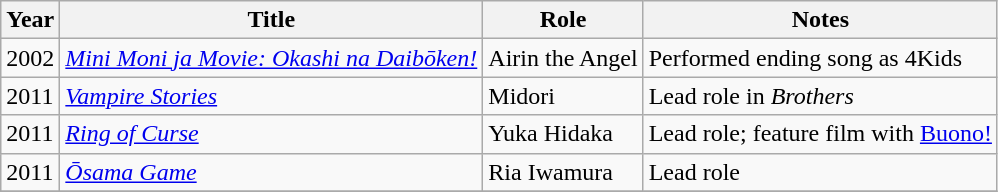<table class="wikitable sortable">
<tr>
<th>Year</th>
<th>Title</th>
<th>Role</th>
<th class="unsortable">Notes</th>
</tr>
<tr>
<td>2002</td>
<td><em><a href='#'>Mini Moni ja Movie: Okashi na Daibōken!</a></em></td>
<td>Airin the Angel</td>
<td>Performed ending song as 4Kids</td>
</tr>
<tr>
<td>2011</td>
<td><em><a href='#'>Vampire Stories</a></em></td>
<td>Midori</td>
<td>Lead role in <em>Brothers</em></td>
</tr>
<tr>
<td>2011</td>
<td><em><a href='#'>Ring of Curse</a></em></td>
<td>Yuka Hidaka</td>
<td>Lead role; feature film with <a href='#'>Buono!</a></td>
</tr>
<tr>
<td>2011</td>
<td><em><a href='#'>Ōsama Game</a></em></td>
<td>Ria Iwamura</td>
<td>Lead role</td>
</tr>
<tr>
</tr>
</table>
